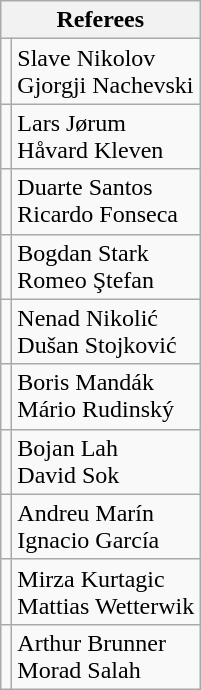<table class="wikitable" style="display:inline-table;">
<tr>
<th colspan=2>Referees</th>
</tr>
<tr>
<td></td>
<td>Slave Nikolov<br>Gjorgji Nachevski</td>
</tr>
<tr>
<td></td>
<td>Lars Jørum<br>Håvard Kleven</td>
</tr>
<tr>
<td></td>
<td>Duarte Santos<br>Ricardo Fonseca</td>
</tr>
<tr>
<td></td>
<td>Bogdan Stark<br>Romeo Ştefan</td>
</tr>
<tr>
<td></td>
<td>Nenad Nikolić<br>Dušan Stojković</td>
</tr>
<tr>
<td></td>
<td>Boris Mandák<br>Mário Rudinský</td>
</tr>
<tr>
<td></td>
<td>Bojan Lah<br>David Sok</td>
</tr>
<tr>
<td></td>
<td>Andreu Marín<br>Ignacio García</td>
</tr>
<tr>
<td></td>
<td>Mirza Kurtagic<br>Mattias Wetterwik</td>
</tr>
<tr>
<td></td>
<td>Arthur Brunner<br>Morad Salah</td>
</tr>
</table>
